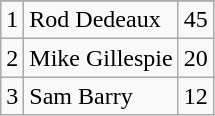<table class="wikitable">
<tr>
</tr>
<tr>
<td>1</td>
<td>Rod Dedeaux</td>
<td>45</td>
</tr>
<tr>
<td>2</td>
<td>Mike Gillespie</td>
<td>20</td>
</tr>
<tr>
<td>3</td>
<td>Sam Barry</td>
<td>12</td>
</tr>
</table>
